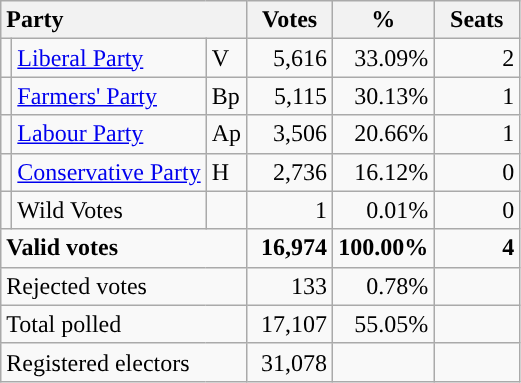<table class="wikitable" border="1" style="text-align:right;">
<tr>
<th style="text-align:left;" colspan=3>Party</th>
<th align=center width="50">Votes</th>
<th align=center width="50">%</th>
<th align=center width="50">Seats</th>
</tr>
<tr>
<td style="color:inherit;background:"></td>
<td align=left><a href='#'>Liberal Party</a></td>
<td align=left>V</td>
<td>5,616</td>
<td>33.09%</td>
<td>2</td>
</tr>
<tr>
<td style="color:inherit;background:"></td>
<td align=left><a href='#'>Farmers' Party</a></td>
<td align=left>Bp</td>
<td>5,115</td>
<td>30.13%</td>
<td>1</td>
</tr>
<tr>
<td style="color:inherit;background:"></td>
<td align=left><a href='#'>Labour Party</a></td>
<td align=left>Ap</td>
<td>3,506</td>
<td>20.66%</td>
<td>1</td>
</tr>
<tr>
<td style="color:inherit;background:"></td>
<td align=left><a href='#'>Conservative Party</a></td>
<td align=left>H</td>
<td>2,736</td>
<td>16.12%</td>
<td>0</td>
</tr>
<tr>
<td></td>
<td align=left>Wild Votes</td>
<td align=left></td>
<td>1</td>
<td>0.01%</td>
<td>0</td>
</tr>
<tr style="font-weight:bold">
<td align=left colspan=3>Valid votes</td>
<td>16,974</td>
<td>100.00%</td>
<td>4</td>
</tr>
<tr>
<td align=left colspan=3>Rejected votes</td>
<td>133</td>
<td>0.78%</td>
<td></td>
</tr>
<tr>
<td align=left colspan=3>Total polled</td>
<td>17,107</td>
<td>55.05%</td>
<td></td>
</tr>
<tr>
<td align=left colspan=3>Registered electors</td>
<td>31,078</td>
<td></td>
<td></td>
</tr>
</table>
